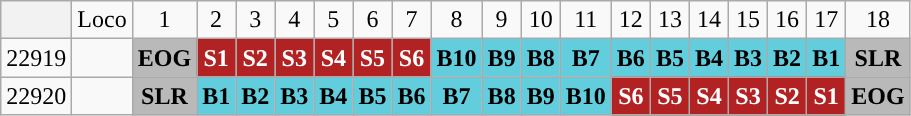<table class="wikitable plainrowheaders unsortable" style="text-align:center">
<tr>
<th></th>
<td>Loco</td>
<td>1</td>
<td>2</td>
<td>3</td>
<td>4</td>
<td>5</td>
<td>6</td>
<td>7</td>
<td>8</td>
<td>9</td>
<td>10</td>
<td>11</td>
<td>12</td>
<td>13</td>
<td>14</td>
<td>15</td>
<td>16</td>
<td>17</td>
<td>18</td>
</tr>
<tr>
<td>22919</td>
<td></td>
<th scope="col" rowspan="1" style="background:#B9B9B9;">EOG</th>
<th scope="col" rowspan="1" style="color: #ffffff; background:#B22222">S1</th>
<th scope="col" rowspan="1" style="color: #ffffff; background:#B22222">S2</th>
<th scope="col" rowspan="1" style="color: #ffffff; background:#B22222">S3</th>
<th scope="col" rowspan="1" style="color: #ffffff; background:#B22222">S4</th>
<th scope="col" rowspan="1" style="color: #ffffff; background:#B22222">S5</th>
<th scope="col" rowspan="1" style="color: #ffffff; background:#B22222">S6</th>
<th scope="col" rowspan="1" style="background:#62CEDD;">B10</th>
<th scope="col" rowspan="1" style="background:#62CEDD;">B9</th>
<th scope="col" rowspan="1" style="background:#62CEDD;">B8</th>
<th scope="col" rowspan="1" style="background:#62CEDD;">B7</th>
<th scope="col" rowspan="1" style="background:#62CEDD;">B6</th>
<th scope="col" rowspan="1" style="background:#62CEDD;">B5</th>
<th scope="col" rowspan="1" style="background:#62CEDD;">B4</th>
<th scope="col" rowspan="1" style="background:#62CEDD;">B3</th>
<th scope="col" rowspan="1" style="background:#62CEDD;">B2</th>
<th scope="col" rowspan="1" style="background:#62CEDD;">B1</th>
<th scope="col" rowspan="1" style="background:#B9B9B9;">SLR</th>
</tr>
<tr>
<td>22920</td>
<td></td>
<th scope="col" rowspan="1" style="background:#B9B9B9;">SLR</th>
<th scope="col" rowspan="1" style="background:#62CEDD;">B1</th>
<th scope="col" rowspan="1" style="background:#62CEDD;">B2</th>
<th scope="col" rowspan="1" style="background:#62CEDD;">B3</th>
<th scope="col" rowspan="1" style="background:#62CEDD;">B4</th>
<th scope="col" rowspan="1" style="background:#62CEDD;">B5</th>
<th scope="col" rowspan="1" style="background:#62CEDD;">B6</th>
<th scope="col" rowspan="1" style="background:#62CEDD;">B7</th>
<th scope="col" rowspan="1" style="background:#62CEDD;">B8</th>
<th scope="col" rowspan="1" style="background:#62CEDD;">B9</th>
<th scope="col" rowspan="1" style="background:#62CEDD;">B10</th>
<th scope="col" rowspan="1" style="color: #ffffff; background:#B22222">S6</th>
<th scope="col" rowspan="1" style="color: #ffffff; background:#B22222">S5</th>
<th scope="col" rowspan="1" style="color: #ffffff; background:#B22222">S4</th>
<th scope="col" rowspan="1" style="color: #ffffff; background:#B22222">S3</th>
<th scope="col" rowspan="1" style="color: #ffffff; background:#B22222">S2</th>
<th scope="col" rowspan="1" style="color: #ffffff; background:#B22222">S1</th>
<th scope="col" rowspan="1" style="background:#B9B9B9;">EOG</th>
</tr>
</table>
